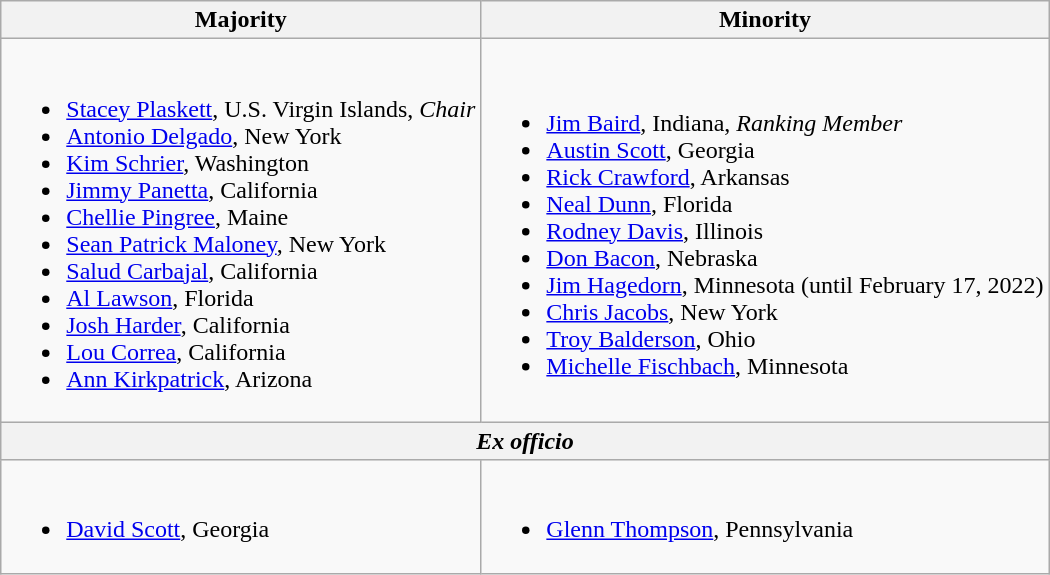<table class=wikitable>
<tr>
<th>Majority</th>
<th>Minority</th>
</tr>
<tr>
<td><br><ul><li><a href='#'>Stacey Plaskett</a>, U.S. Virgin Islands, <em>Chair</em></li><li><a href='#'>Antonio Delgado</a>, New York</li><li><a href='#'>Kim Schrier</a>, Washington</li><li><a href='#'>Jimmy Panetta</a>, California</li><li><a href='#'>Chellie Pingree</a>, Maine</li><li><a href='#'>Sean Patrick Maloney</a>, New York</li><li><a href='#'>Salud Carbajal</a>, California</li><li><a href='#'>Al Lawson</a>, Florida</li><li><a href='#'>Josh Harder</a>, California</li><li><a href='#'>Lou Correa</a>, California</li><li><a href='#'>Ann Kirkpatrick</a>, Arizona</li></ul></td>
<td><br><ul><li><a href='#'>Jim Baird</a>, Indiana, <em>Ranking Member</em></li><li><a href='#'>Austin Scott</a>, Georgia</li><li><a href='#'>Rick Crawford</a>, Arkansas</li><li><a href='#'>Neal Dunn</a>, Florida</li><li><a href='#'>Rodney Davis</a>, Illinois</li><li><a href='#'>Don Bacon</a>, Nebraska</li><li><a href='#'>Jim Hagedorn</a>, Minnesota (until February 17, 2022)</li><li><a href='#'>Chris Jacobs</a>, New York</li><li><a href='#'>Troy Balderson</a>, Ohio</li><li><a href='#'>Michelle Fischbach</a>, Minnesota</li></ul></td>
</tr>
<tr>
<th colspan=2><em>Ex officio</em></th>
</tr>
<tr>
<td><br><ul><li><a href='#'>David Scott</a>, Georgia</li></ul></td>
<td><br><ul><li><a href='#'>Glenn Thompson</a>, Pennsylvania</li></ul></td>
</tr>
</table>
